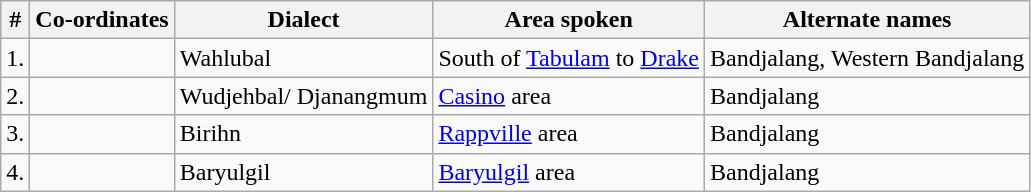<table class="wikitable">
<tr>
<th>#</th>
<th>Co-ordinates</th>
<th>Dialect</th>
<th>Area spoken</th>
<th>Alternate names</th>
</tr>
<tr>
<td>1.</td>
<td></td>
<td>Wahlubal</td>
<td>South of <a href='#'>Tabulam</a> to <a href='#'>Drake</a></td>
<td>Bandjalang, Western Bandjalang</td>
</tr>
<tr>
<td>2.</td>
<td></td>
<td>Wudjehbal/ Djanangmum</td>
<td><a href='#'>Casino</a> area</td>
<td>Bandjalang</td>
</tr>
<tr>
<td>3.</td>
<td></td>
<td>Birihn</td>
<td><a href='#'>Rappville</a> area</td>
<td>Bandjalang</td>
</tr>
<tr>
<td>4.</td>
<td></td>
<td>Baryulgil</td>
<td><a href='#'>Baryulgil</a> area</td>
<td>Bandjalang</td>
</tr>
</table>
